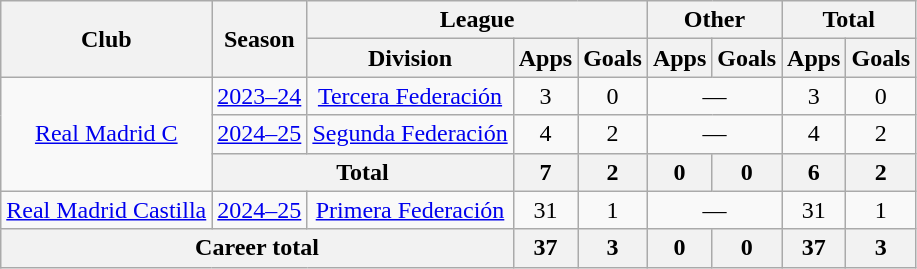<table class=wikitable style=text-align:center>
<tr>
<th rowspan="2">Club</th>
<th rowspan="2">Season</th>
<th colspan="3">League</th>
<th colspan="2">Other</th>
<th colspan="2">Total</th>
</tr>
<tr>
<th>Division</th>
<th>Apps</th>
<th>Goals</th>
<th>Apps</th>
<th>Goals</th>
<th>Apps</th>
<th>Goals</th>
</tr>
<tr>
<td rowspan=3><a href='#'>Real Madrid C</a></td>
<td><a href='#'>2023–24</a></td>
<td><a href='#'>Tercera Federación</a></td>
<td>3</td>
<td>0</td>
<td colspan="2">—</td>
<td>3</td>
<td>0</td>
</tr>
<tr>
<td><a href='#'>2024–25</a></td>
<td><a href='#'>Segunda Federación</a></td>
<td>4</td>
<td>2</td>
<td colspan="2">—</td>
<td>4</td>
<td>2</td>
</tr>
<tr>
<th colspan="2">Total</th>
<th>7</th>
<th>2</th>
<th>0</th>
<th>0</th>
<th>6</th>
<th>2</th>
</tr>
<tr>
<td><a href='#'>Real Madrid Castilla</a></td>
<td><a href='#'>2024–25</a></td>
<td><a href='#'>Primera Federación</a></td>
<td>31</td>
<td>1</td>
<td colspan="2">—</td>
<td>31</td>
<td>1</td>
</tr>
<tr>
<th colspan="3">Career total</th>
<th>37</th>
<th>3</th>
<th>0</th>
<th>0</th>
<th>37</th>
<th>3</th>
</tr>
</table>
